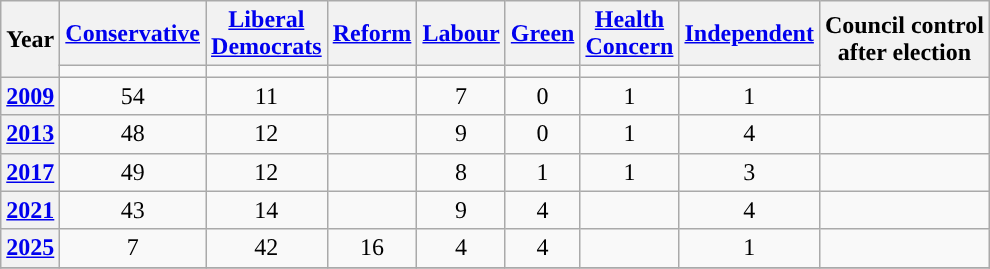<table class="wikitable plainrowheaders" style="text-align:center">
<tr>
<th scope="col" rowspan="2">Year</th>
<th scope="col"><a href='#'>Conservative</a></th>
<th scope="col" style="width:1px"><a href='#'>Liberal Democrats</a></th>
<th scope="col"><a href='#'>Reform</a></th>
<th scope="col"><a href='#'>Labour</a></th>
<th scope="col"><a href='#'>Green</a></th>
<th scope="col" style="width:1px"><a href='#'>Health Concern</a></th>
<th scope="col"><a href='#'>Independent</a></th>
<th scope="col" rowspan="2" colspan="2">Council control<br>after election</th>
</tr>
<tr>
<td style="background:"></td>
<td style="background:"></td>
<td style="background:"></td>
<td style="background:"></td>
<td style="background:"></td>
<td style="background:"></td>
<td style="background:"></td>
</tr>
<tr>
<th scope="row"><a href='#'>2009</a></th>
<td>54</td>
<td>11</td>
<td></td>
<td>7</td>
<td>0</td>
<td>1</td>
<td>1</td>
<td></td>
</tr>
<tr>
<th scope="row"><a href='#'>2013</a></th>
<td>48</td>
<td>12</td>
<td></td>
<td>9</td>
<td>0</td>
<td>1</td>
<td>4</td>
<td></td>
</tr>
<tr>
<th scope="row"><a href='#'>2017</a></th>
<td>49</td>
<td>12</td>
<td></td>
<td>8</td>
<td>1</td>
<td>1</td>
<td>3</td>
<td></td>
</tr>
<tr>
<th scope="row"><a href='#'>2021</a></th>
<td>43</td>
<td>14</td>
<td></td>
<td>9</td>
<td>4</td>
<td></td>
<td>4</td>
<td></td>
</tr>
<tr>
<th scope="row"><a href='#'>2025</a></th>
<td>7</td>
<td>42</td>
<td>16</td>
<td>4</td>
<td>4</td>
<td></td>
<td>1</td>
<td></td>
</tr>
<tr>
</tr>
</table>
